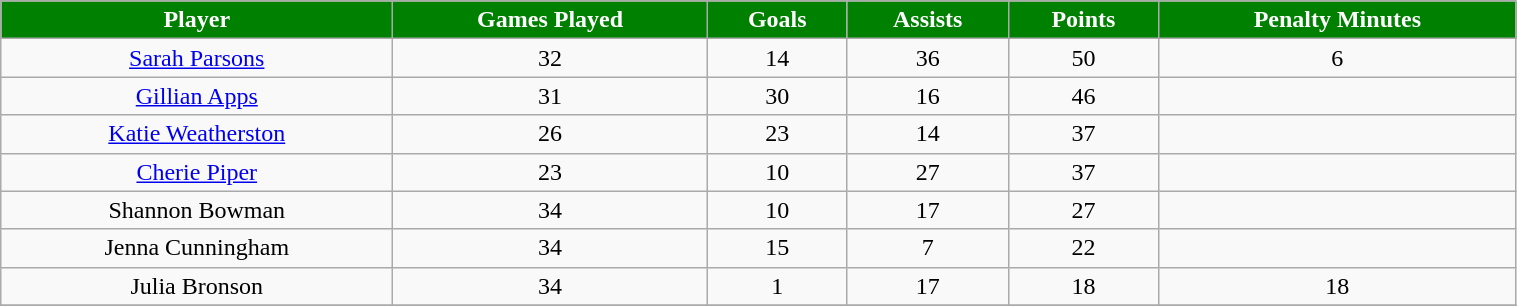<table class="wikitable" width="80%">
<tr align="center"  style="background:green;color:#FFFFFF;">
<td><strong>Player</strong></td>
<td><strong>Games Played</strong></td>
<td><strong>Goals</strong></td>
<td><strong>Assists</strong></td>
<td><strong>Points</strong></td>
<td><strong>Penalty Minutes</strong></td>
</tr>
<tr align="center" bgcolor="">
<td><a href='#'>Sarah Parsons</a></td>
<td>32</td>
<td>14</td>
<td>36</td>
<td>50</td>
<td>6</td>
</tr>
<tr align="center" bgcolor="">
<td><a href='#'>Gillian Apps</a></td>
<td>31</td>
<td>30</td>
<td>16</td>
<td>46</td>
<td></td>
</tr>
<tr align="center" bgcolor="">
<td><a href='#'>Katie Weatherston</a></td>
<td>26</td>
<td>23</td>
<td>14</td>
<td>37</td>
<td></td>
</tr>
<tr align="center" bgcolor="">
<td><a href='#'>Cherie Piper</a></td>
<td>23</td>
<td>10</td>
<td>27</td>
<td>37</td>
<td></td>
</tr>
<tr align="center" bgcolor="">
<td>Shannon Bowman</td>
<td>34</td>
<td>10</td>
<td>17</td>
<td>27</td>
<td></td>
</tr>
<tr align="center" bgcolor="">
<td>Jenna Cunningham</td>
<td>34</td>
<td>15</td>
<td>7</td>
<td>22</td>
<td></td>
</tr>
<tr align="center" bgcolor="">
<td>Julia Bronson</td>
<td>34</td>
<td>1</td>
<td>17</td>
<td>18</td>
<td>18</td>
</tr>
<tr align="center" bgcolor="">
</tr>
</table>
